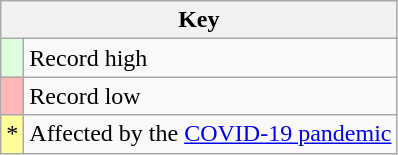<table class="wikitable">
<tr>
<th colspan=2>Key</th>
</tr>
<tr>
<td style="background:#dfd;"> </td>
<td>Record high</td>
</tr>
<tr>
<td style="background:#ffb6b6;"> </td>
<td>Record low</td>
</tr>
<tr>
<td style="background:#ff9;">*</td>
<td>Affected by the <a href='#'>COVID-19 pandemic</a></td>
</tr>
</table>
